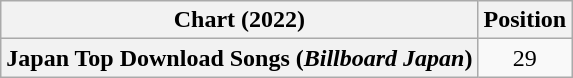<table class="wikitable sortable plainrowheaders" style="text-align:center">
<tr>
<th scope="col">Chart (2022)</th>
<th scope="col">Position</th>
</tr>
<tr>
<th scope="row">Japan Top Download Songs (<em>Billboard Japan</em>)</th>
<td>29</td>
</tr>
</table>
